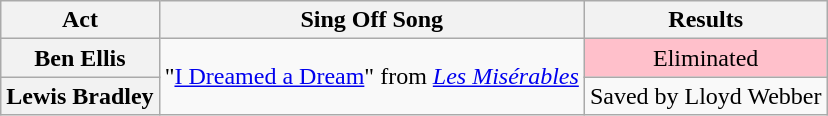<table class="wikitable plainrowheaders" style="text-align:center;">
<tr>
<th scope="col">Act</th>
<th scope="col">Sing Off Song</th>
<th scope="col">Results</th>
</tr>
<tr>
<th scope="row">Ben Ellis</th>
<td rowspan="2">"<a href='#'>I Dreamed a Dream</a>" from  <em><a href='#'>Les Misérables</a></em></td>
<td style="background:pink;">Eliminated</td>
</tr>
<tr>
<th scope="row">Lewis Bradley</th>
<td>Saved by Lloyd Webber</td>
</tr>
</table>
